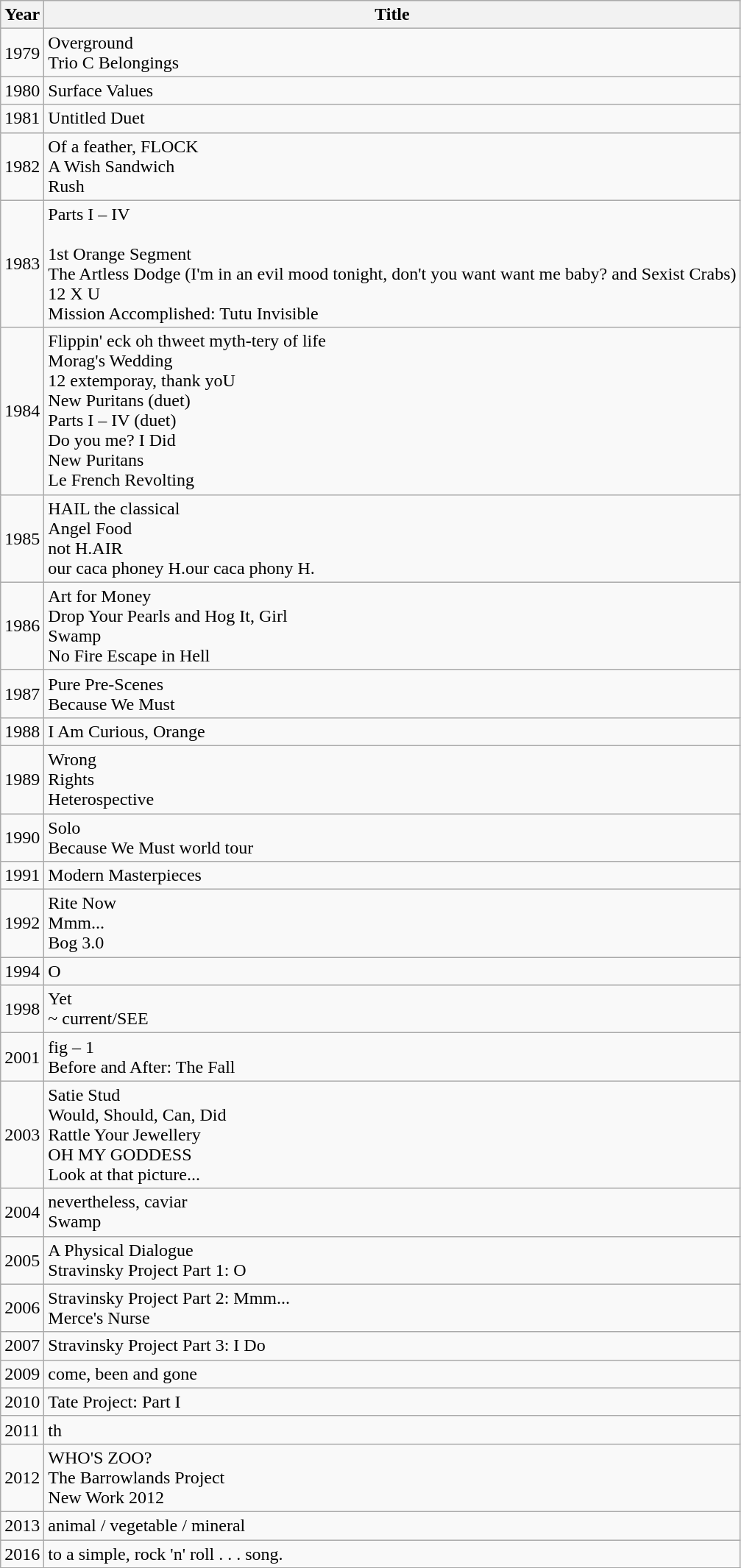<table class="wikitable">
<tr>
<th>Year</th>
<th>Title</th>
</tr>
<tr>
<td>1979</td>
<td>Overground<br>Trio C
Belongings</td>
</tr>
<tr>
<td>1980</td>
<td>Surface Values</td>
</tr>
<tr>
<td>1981</td>
<td>Untitled Duet</td>
</tr>
<tr>
<td>1982</td>
<td>Of a feather, FLOCK<br>A Wish Sandwich<br>Rush</td>
</tr>
<tr>
<td>1983</td>
<td>Parts I – IV<br><br>1st Orange Segment<br>The Artless Dodge (I'm in an evil mood tonight, don't you want want me baby? and Sexist Crabs)<br>12 X U<br>Mission Accomplished: Tutu Invisible</td>
</tr>
<tr>
<td>1984</td>
<td>Flippin' eck oh thweet myth-tery of life<br>Morag's Wedding<br>12 extemporay, thank yoU<br>New Puritans (duet)<br>Parts I – IV (duet)<br>Do you me? I Did<br>New Puritans<br>Le French Revolting</td>
</tr>
<tr>
<td>1985</td>
<td>HAIL the classical<br>Angel Food<br>not H.AIR<br>our caca phoney H.our caca phony H.</td>
</tr>
<tr>
<td>1986</td>
<td>Art for Money<br>Drop Your Pearls and Hog It, Girl<br>Swamp<br>No Fire Escape in Hell</td>
</tr>
<tr>
<td>1987</td>
<td>Pure Pre-Scenes<br>Because We Must</td>
</tr>
<tr>
<td>1988</td>
<td>I Am Curious, Orange</td>
</tr>
<tr>
<td>1989</td>
<td>Wrong<br>Rights<br>Heterospective</td>
</tr>
<tr>
<td>1990</td>
<td>Solo<br>Because We Must world tour</td>
</tr>
<tr>
<td>1991</td>
<td>Modern Masterpieces</td>
</tr>
<tr>
<td>1992</td>
<td>Rite Now<br>Mmm...<br>Bog 3.0</td>
</tr>
<tr>
<td>1994</td>
<td>O</td>
</tr>
<tr>
<td>1998</td>
<td>Yet<br>~
current/SEE</td>
</tr>
<tr>
<td>2001</td>
<td>fig – 1<br>Before and After: The Fall</td>
</tr>
<tr>
<td>2003</td>
<td>Satie Stud<br>Would, Should, Can, Did<br>Rattle Your Jewellery<br>OH MY GODDESS<br>Look at that picture...</td>
</tr>
<tr>
<td>2004</td>
<td>nevertheless, caviar<br>Swamp</td>
</tr>
<tr>
<td>2005</td>
<td>A Physical Dialogue<br>Stravinsky Project Part 1: O</td>
</tr>
<tr>
<td>2006</td>
<td>Stravinsky Project Part 2: Mmm...<br>Merce's Nurse</td>
</tr>
<tr>
<td>2007</td>
<td>Stravinsky Project Part 3: I Do</td>
</tr>
<tr>
<td>2009</td>
<td>come, been and gone</td>
</tr>
<tr>
<td>2010</td>
<td>Tate Project: Part I</td>
</tr>
<tr>
<td>2011</td>
<td>th</td>
</tr>
<tr>
<td>2012</td>
<td>WHO'S ZOO?<br>The Barrowlands Project<br>New Work 2012</td>
</tr>
<tr>
<td>2013</td>
<td>animal / vegetable / mineral</td>
</tr>
<tr>
<td>2016</td>
<td>to a simple, rock 'n' roll . . . song.</td>
</tr>
</table>
